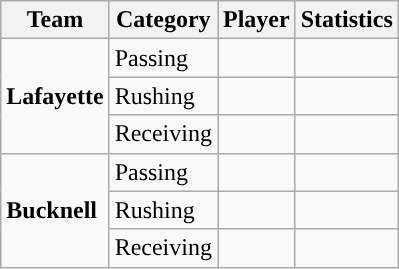<table class="wikitable" style="float: right;">
<tr>
<th>Team</th>
<th>Category</th>
<th>Player</th>
<th>Statistics</th>
</tr>
<tr>
<td rowspan=3><strong>Lafayette</strong></td>
<td>Passing</td>
<td></td>
<td></td>
</tr>
<tr>
<td>Rushing</td>
<td></td>
<td></td>
</tr>
<tr>
<td>Receiving</td>
<td></td>
<td></td>
</tr>
<tr>
<td rowspan=3><strong>Bucknell</strong></td>
<td>Passing</td>
<td></td>
<td></td>
</tr>
<tr>
<td>Rushing</td>
<td></td>
<td></td>
</tr>
<tr>
<td>Receiving</td>
<td></td>
<td></td>
</tr>
</table>
